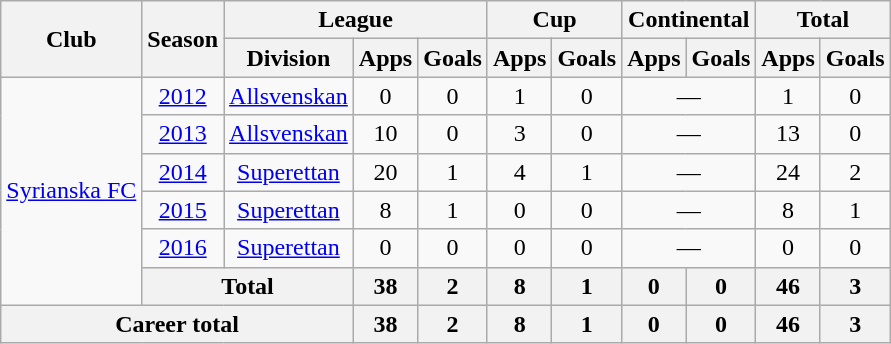<table class="wikitable" style="text-align:center;">
<tr>
<th rowspan="2">Club</th>
<th rowspan="2">Season</th>
<th colspan="3">League</th>
<th colspan="2">Cup</th>
<th colspan="2">Continental</th>
<th colspan="2">Total</th>
</tr>
<tr>
<th>Division</th>
<th>Apps</th>
<th>Goals</th>
<th>Apps</th>
<th>Goals</th>
<th>Apps</th>
<th>Goals</th>
<th>Apps</th>
<th>Goals</th>
</tr>
<tr>
<td rowspan="6"><a href='#'>Syrianska FC</a></td>
<td><a href='#'>2012</a></td>
<td><a href='#'>Allsvenskan</a></td>
<td>0</td>
<td>0</td>
<td>1</td>
<td>0</td>
<td colspan="2">—</td>
<td>1</td>
<td>0</td>
</tr>
<tr>
<td><a href='#'>2013</a></td>
<td><a href='#'>Allsvenskan</a></td>
<td>10</td>
<td>0</td>
<td>3</td>
<td>0</td>
<td colspan="2">—</td>
<td>13</td>
<td>0</td>
</tr>
<tr>
<td><a href='#'>2014</a></td>
<td><a href='#'>Superettan</a></td>
<td>20</td>
<td>1</td>
<td>4</td>
<td>1</td>
<td colspan="2">—</td>
<td>24</td>
<td>2</td>
</tr>
<tr>
<td><a href='#'>2015</a></td>
<td><a href='#'>Superettan</a></td>
<td>8</td>
<td>1</td>
<td>0</td>
<td>0</td>
<td colspan="2">—</td>
<td>8</td>
<td>1</td>
</tr>
<tr>
<td><a href='#'>2016</a></td>
<td><a href='#'>Superettan</a></td>
<td>0</td>
<td>0</td>
<td>0</td>
<td>0</td>
<td colspan="2">—</td>
<td>0</td>
<td>0</td>
</tr>
<tr>
<th colspan=2>Total</th>
<th>38</th>
<th>2</th>
<th>8</th>
<th>1</th>
<th>0</th>
<th>0</th>
<th>46</th>
<th>3</th>
</tr>
<tr>
<th colspan="3">Career total</th>
<th>38</th>
<th>2</th>
<th>8</th>
<th>1</th>
<th>0</th>
<th>0</th>
<th>46</th>
<th>3</th>
</tr>
</table>
